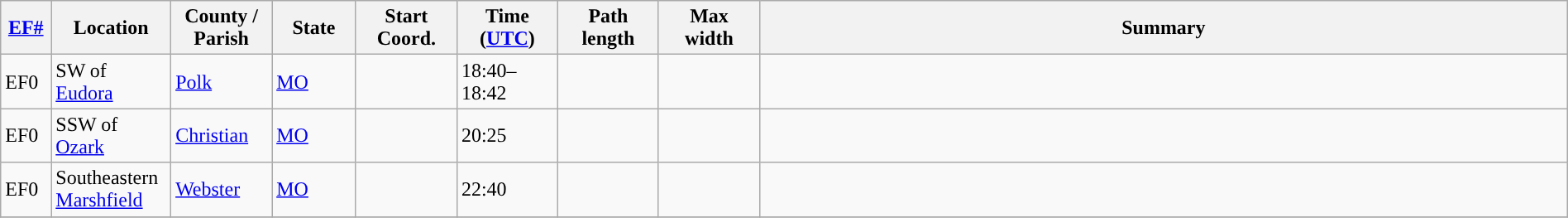<table class="wikitable sortable" style="width:100%;">
<tr>
<th scope="col"  style="width:3%; text-align:center;"><a href='#'>EF#</a></th>
<th scope="col"  style="width:7%; text-align:center;" class="unsortable">Location</th>
<th scope="col"  style="width:6%; text-align:center;" class="unsortable">County / Parish</th>
<th scope="col"  style="width:5%; text-align:center;">State</th>
<th scope="col"  style="width:6%; text-align:center;">Start Coord.</th>
<th scope="col"  style="width:6%; text-align:center;">Time (<a href='#'>UTC</a>)</th>
<th scope="col"  style="width:6%; text-align:center;">Path length</th>
<th scope="col"  style="width:6%; text-align:center;">Max width</th>
<th scope="col" class="unsortable" style="width:48%; text-align:center;">Summary</th>
</tr>
<tr>
<td>EF0</td>
<td>SW of <a href='#'>Eudora</a></td>
<td><a href='#'>Polk</a></td>
<td><a href='#'>MO</a></td>
<td></td>
<td>18:40–18:42</td>
<td></td>
<td></td>
<td></td>
</tr>
<tr>
<td>EF0</td>
<td>SSW of <a href='#'>Ozark</a></td>
<td><a href='#'>Christian</a></td>
<td><a href='#'>MO</a></td>
<td></td>
<td>20:25</td>
<td></td>
<td></td>
<td></td>
</tr>
<tr>
<td>EF0</td>
<td>Southeastern <a href='#'>Marshfield</a></td>
<td><a href='#'>Webster</a></td>
<td><a href='#'>MO</a></td>
<td></td>
<td>22:40</td>
<td></td>
<td></td>
<td></td>
</tr>
<tr>
</tr>
</table>
